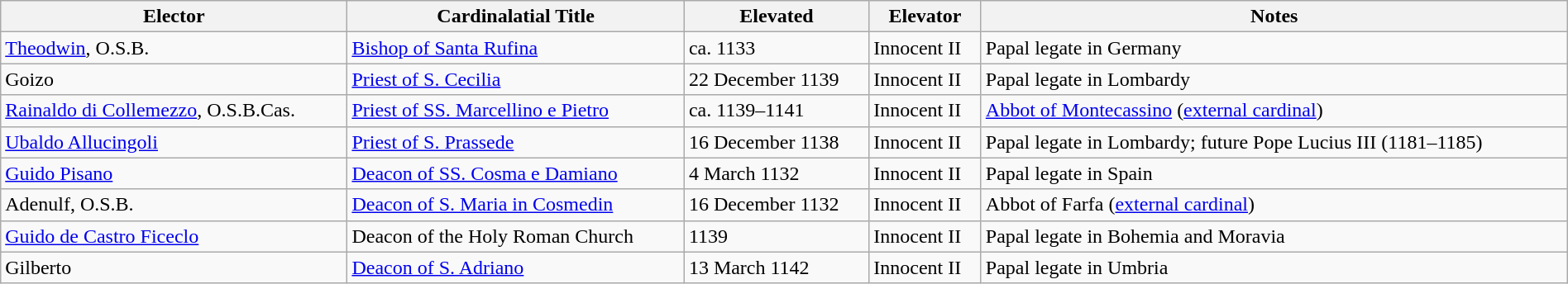<table class="wikitable sortable" style="width:100%">
<tr>
<th style="width:*;">Elector</th>
<th style="width:*;">Cardinalatial Title</th>
<th style="width:*;">Elevated</th>
<th style="width:*;">Elevator</th>
<th style="width:*;">Notes</th>
</tr>
<tr valign="top">
<td><a href='#'>Theodwin</a>, O.S.B.</td>
<td><a href='#'>Bishop of Santa Rufina</a></td>
<td>ca. 1133</td>
<td>Innocent II</td>
<td>Papal legate in Germany</td>
</tr>
<tr valign="top">
<td>Goizo</td>
<td><a href='#'>Priest of S. Cecilia</a></td>
<td>22 December 1139</td>
<td>Innocent II</td>
<td>Papal legate in Lombardy</td>
</tr>
<tr valign="top">
<td><a href='#'>Rainaldo di Collemezzo</a>, O.S.B.Cas.</td>
<td><a href='#'>Priest of SS. Marcellino e Pietro</a></td>
<td>ca. 1139–1141</td>
<td>Innocent II</td>
<td><a href='#'>Abbot of Montecassino</a> (<a href='#'>external cardinal</a>)</td>
</tr>
<tr valign="top">
<td><a href='#'>Ubaldo Allucingoli</a></td>
<td><a href='#'>Priest of S. Prassede</a></td>
<td>16 December 1138</td>
<td>Innocent II</td>
<td>Papal legate in Lombardy; future Pope Lucius III (1181–1185)</td>
</tr>
<tr valign="top">
<td><a href='#'>Guido Pisano</a></td>
<td><a href='#'>Deacon of SS. Cosma e Damiano</a></td>
<td>4 March 1132</td>
<td>Innocent II</td>
<td>Papal legate in Spain</td>
</tr>
<tr valign="top">
<td>Adenulf, O.S.B.</td>
<td><a href='#'>Deacon of S. Maria in Cosmedin</a></td>
<td>16 December 1132</td>
<td>Innocent II</td>
<td>Abbot of Farfa (<a href='#'>external cardinal</a>)</td>
</tr>
<tr valign="top">
<td><a href='#'>Guido de Castro Ficeclo</a></td>
<td>Deacon of the Holy Roman Church</td>
<td>1139</td>
<td>Innocent II</td>
<td>Papal legate in Bohemia and Moravia</td>
</tr>
<tr valign="top">
<td>Gilberto</td>
<td><a href='#'>Deacon of S. Adriano</a></td>
<td>13 March 1142</td>
<td>Innocent II</td>
<td>Papal legate in Umbria</td>
</tr>
</table>
